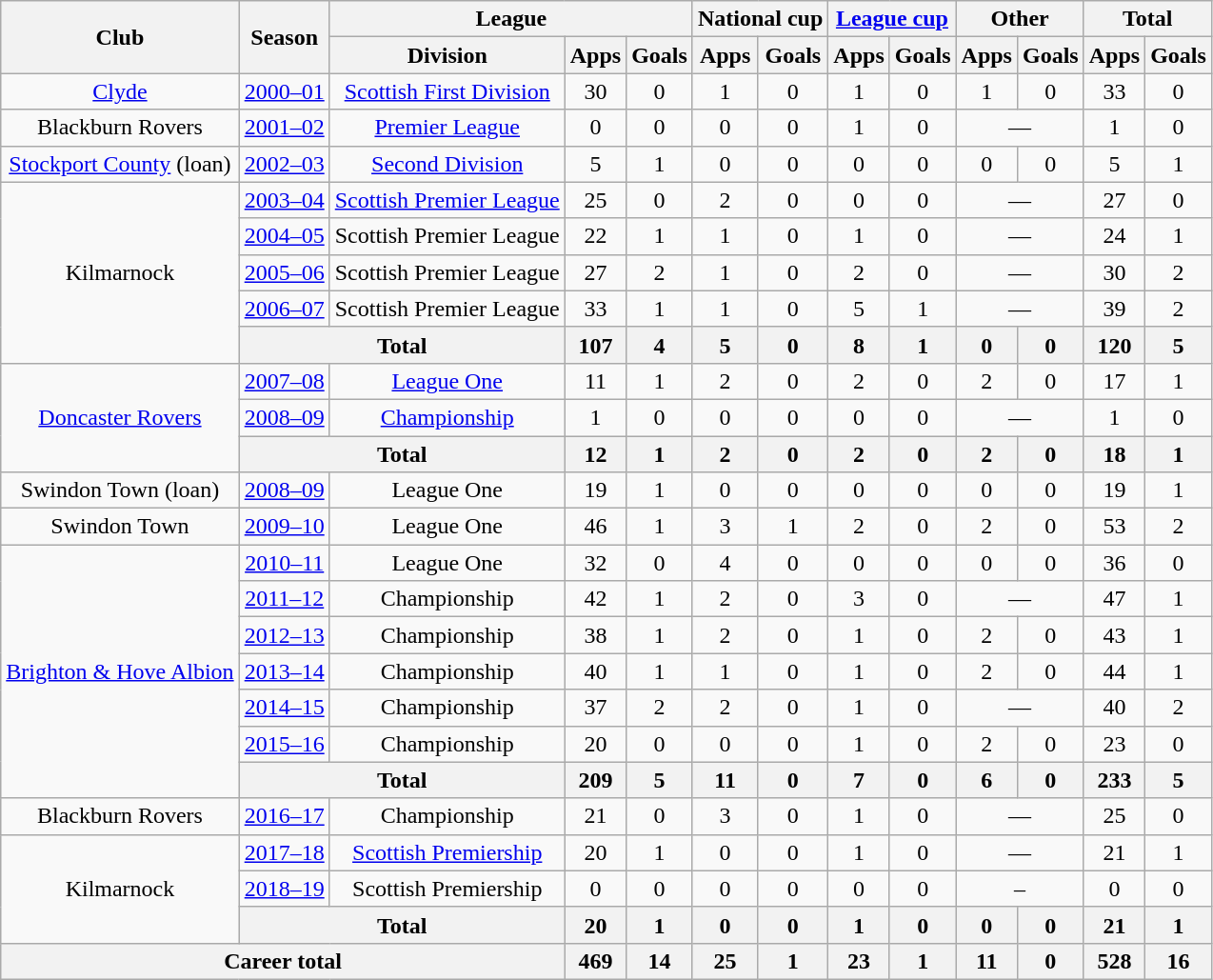<table class="wikitable" style="text-align:center">
<tr>
<th rowspan="2">Club</th>
<th rowspan="2">Season</th>
<th colspan="3">League</th>
<th colspan="2">National cup</th>
<th colspan="2"><a href='#'>League cup</a></th>
<th colspan="2">Other</th>
<th colspan="2">Total</th>
</tr>
<tr>
<th>Division</th>
<th>Apps</th>
<th>Goals</th>
<th>Apps</th>
<th>Goals</th>
<th>Apps</th>
<th>Goals</th>
<th>Apps</th>
<th>Goals</th>
<th>Apps</th>
<th>Goals</th>
</tr>
<tr>
<td><a href='#'>Clyde</a></td>
<td><a href='#'>2000–01</a></td>
<td><a href='#'>Scottish First Division</a></td>
<td>30</td>
<td>0</td>
<td>1</td>
<td>0</td>
<td>1</td>
<td>0</td>
<td>1</td>
<td>0</td>
<td>33</td>
<td>0</td>
</tr>
<tr>
<td>Blackburn Rovers</td>
<td><a href='#'>2001–02</a></td>
<td><a href='#'>Premier League</a></td>
<td>0</td>
<td>0</td>
<td>0</td>
<td>0</td>
<td>1</td>
<td>0</td>
<td colspan="2">—</td>
<td>1</td>
<td>0</td>
</tr>
<tr>
<td><a href='#'>Stockport County</a> (loan)</td>
<td><a href='#'>2002–03</a></td>
<td><a href='#'>Second Division</a></td>
<td>5</td>
<td>1</td>
<td>0</td>
<td>0</td>
<td>0</td>
<td>0</td>
<td>0</td>
<td>0</td>
<td>5</td>
<td>1</td>
</tr>
<tr>
<td rowspan="5">Kilmarnock</td>
<td><a href='#'>2003–04</a></td>
<td><a href='#'>Scottish Premier League</a></td>
<td>25</td>
<td>0</td>
<td>2</td>
<td>0</td>
<td>0</td>
<td>0</td>
<td colspan="2">—</td>
<td>27</td>
<td>0</td>
</tr>
<tr>
<td><a href='#'>2004–05</a></td>
<td>Scottish Premier League</td>
<td>22</td>
<td>1</td>
<td>1</td>
<td>0</td>
<td>1</td>
<td>0</td>
<td colspan="2">—</td>
<td>24</td>
<td>1</td>
</tr>
<tr>
<td><a href='#'>2005–06</a></td>
<td>Scottish Premier League</td>
<td>27</td>
<td>2</td>
<td>1</td>
<td>0</td>
<td>2</td>
<td>0</td>
<td colspan="2">—</td>
<td>30</td>
<td>2</td>
</tr>
<tr>
<td><a href='#'>2006–07</a></td>
<td>Scottish Premier League</td>
<td>33</td>
<td>1</td>
<td>1</td>
<td>0</td>
<td>5</td>
<td>1</td>
<td colspan="2">—</td>
<td>39</td>
<td>2</td>
</tr>
<tr>
<th colspan="2">Total</th>
<th>107</th>
<th>4</th>
<th>5</th>
<th>0</th>
<th>8</th>
<th>1</th>
<th>0</th>
<th>0</th>
<th>120</th>
<th>5</th>
</tr>
<tr>
<td rowspan="3"><a href='#'>Doncaster Rovers</a></td>
<td><a href='#'>2007–08</a></td>
<td><a href='#'>League One</a></td>
<td>11</td>
<td>1</td>
<td>2</td>
<td>0</td>
<td>2</td>
<td>0</td>
<td>2</td>
<td>0</td>
<td>17</td>
<td>1</td>
</tr>
<tr>
<td><a href='#'>2008–09</a></td>
<td><a href='#'>Championship</a></td>
<td>1</td>
<td>0</td>
<td>0</td>
<td>0</td>
<td>0</td>
<td>0</td>
<td colspan="2">—</td>
<td>1</td>
<td>0</td>
</tr>
<tr>
<th colspan="2">Total</th>
<th>12</th>
<th>1</th>
<th>2</th>
<th>0</th>
<th>2</th>
<th>0</th>
<th>2</th>
<th>0</th>
<th>18</th>
<th>1</th>
</tr>
<tr>
<td>Swindon Town (loan)</td>
<td><a href='#'>2008–09</a></td>
<td>League One</td>
<td>19</td>
<td>1</td>
<td>0</td>
<td>0</td>
<td>0</td>
<td>0</td>
<td>0</td>
<td>0</td>
<td>19</td>
<td>1</td>
</tr>
<tr>
<td>Swindon Town</td>
<td><a href='#'>2009–10</a></td>
<td>League One</td>
<td>46</td>
<td>1</td>
<td>3</td>
<td>1</td>
<td>2</td>
<td>0</td>
<td>2</td>
<td>0</td>
<td>53</td>
<td>2</td>
</tr>
<tr>
<td rowspan="7"><a href='#'>Brighton & Hove Albion</a></td>
<td><a href='#'>2010–11</a></td>
<td>League One</td>
<td>32</td>
<td>0</td>
<td>4</td>
<td>0</td>
<td>0</td>
<td>0</td>
<td>0</td>
<td>0</td>
<td>36</td>
<td>0</td>
</tr>
<tr>
<td><a href='#'>2011–12</a></td>
<td>Championship</td>
<td>42</td>
<td>1</td>
<td>2</td>
<td>0</td>
<td>3</td>
<td>0</td>
<td colspan="2">—</td>
<td>47</td>
<td>1</td>
</tr>
<tr>
<td><a href='#'>2012–13</a></td>
<td>Championship</td>
<td>38</td>
<td>1</td>
<td>2</td>
<td>0</td>
<td>1</td>
<td>0</td>
<td>2</td>
<td>0</td>
<td>43</td>
<td>1</td>
</tr>
<tr>
<td><a href='#'>2013–14</a></td>
<td>Championship</td>
<td>40</td>
<td>1</td>
<td>1</td>
<td>0</td>
<td>1</td>
<td>0</td>
<td>2</td>
<td>0</td>
<td>44</td>
<td>1</td>
</tr>
<tr>
<td><a href='#'>2014–15</a></td>
<td>Championship</td>
<td>37</td>
<td>2</td>
<td>2</td>
<td>0</td>
<td>1</td>
<td>0</td>
<td colspan="2">—</td>
<td>40</td>
<td>2</td>
</tr>
<tr>
<td><a href='#'>2015–16</a></td>
<td>Championship</td>
<td>20</td>
<td>0</td>
<td>0</td>
<td>0</td>
<td>1</td>
<td>0</td>
<td>2</td>
<td>0</td>
<td>23</td>
<td>0</td>
</tr>
<tr>
<th colspan="2">Total</th>
<th>209</th>
<th>5</th>
<th>11</th>
<th>0</th>
<th>7</th>
<th>0</th>
<th>6</th>
<th>0</th>
<th>233</th>
<th>5</th>
</tr>
<tr>
<td>Blackburn Rovers</td>
<td><a href='#'>2016–17</a></td>
<td>Championship</td>
<td>21</td>
<td>0</td>
<td>3</td>
<td>0</td>
<td>1</td>
<td>0</td>
<td colspan="2">—</td>
<td>25</td>
<td>0</td>
</tr>
<tr>
<td rowspan="3">Kilmarnock</td>
<td><a href='#'>2017–18</a></td>
<td><a href='#'>Scottish Premiership</a></td>
<td>20</td>
<td>1</td>
<td>0</td>
<td>0</td>
<td>1</td>
<td>0</td>
<td colspan="2">—</td>
<td>21</td>
<td>1</td>
</tr>
<tr>
<td><a href='#'>2018–19</a></td>
<td>Scottish Premiership</td>
<td>0</td>
<td>0</td>
<td>0</td>
<td>0</td>
<td>0</td>
<td>0</td>
<td colspan=2>–</td>
<td>0</td>
<td>0</td>
</tr>
<tr>
<th colspan="2">Total</th>
<th>20</th>
<th>1</th>
<th>0</th>
<th>0</th>
<th>1</th>
<th>0</th>
<th>0</th>
<th>0</th>
<th>21</th>
<th>1</th>
</tr>
<tr>
<th colspan="3">Career total</th>
<th>469</th>
<th>14</th>
<th>25</th>
<th>1</th>
<th>23</th>
<th>1</th>
<th>11</th>
<th>0</th>
<th>528</th>
<th>16</th>
</tr>
</table>
